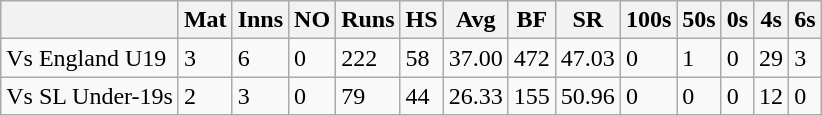<table class="wikitable">
<tr>
<th></th>
<th>Mat</th>
<th>Inns</th>
<th>NO</th>
<th>Runs</th>
<th>HS</th>
<th>Avg</th>
<th>BF</th>
<th>SR</th>
<th>100s</th>
<th>50s</th>
<th>0s</th>
<th>4s</th>
<th>6s</th>
</tr>
<tr>
<td>Vs England U19</td>
<td>3</td>
<td>6</td>
<td>0</td>
<td>222</td>
<td>58</td>
<td>37.00</td>
<td>472</td>
<td>47.03</td>
<td>0</td>
<td>1</td>
<td>0</td>
<td>29</td>
<td>3</td>
</tr>
<tr>
<td>Vs SL Under-19s</td>
<td>2</td>
<td>3</td>
<td>0</td>
<td>79</td>
<td>44</td>
<td>26.33</td>
<td>155</td>
<td>50.96</td>
<td>0</td>
<td>0</td>
<td>0</td>
<td>12</td>
<td>0</td>
</tr>
</table>
